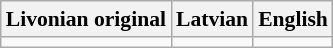<table class="wikitable" style="font-size:90%;">
<tr>
<th>Livonian original</th>
<th>Latvian</th>
<th>English</th>
</tr>
<tr>
<td></td>
<td></td>
<td></td>
</tr>
</table>
